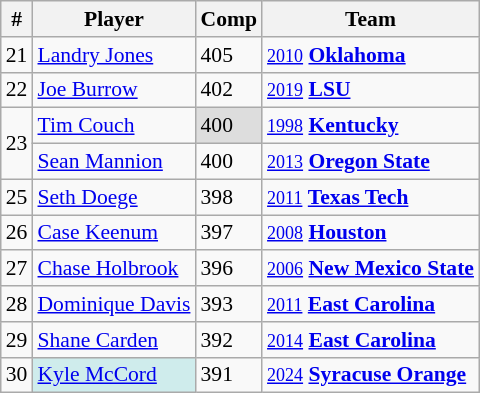<table class="wikitable" style="font-size:90%; white-space: nowrap;">
<tr>
<th>#</th>
<th>Player</th>
<th>Comp</th>
<th>Team</th>
</tr>
<tr>
<td>21</td>
<td><a href='#'>Landry Jones</a></td>
<td>405</td>
<td><small><a href='#'>2010</a></small> <strong><a href='#'>Oklahoma</a></strong></td>
</tr>
<tr>
<td>22</td>
<td><a href='#'>Joe Burrow</a></td>
<td>402</td>
<td><small><a href='#'>2019</a></small> <strong><a href='#'>LSU</a></strong></td>
</tr>
<tr>
<td rowspan=2>23</td>
<td><a href='#'>Tim Couch</a></td>
<td style="background: #DDDDDD;">400</td>
<td><small><a href='#'>1998</a></small> <strong><a href='#'>Kentucky</a></strong></td>
</tr>
<tr>
<td><a href='#'>Sean Mannion</a></td>
<td>400</td>
<td><small><a href='#'>2013</a></small> <strong><a href='#'>Oregon State</a></strong></td>
</tr>
<tr>
<td>25</td>
<td><a href='#'>Seth Doege</a></td>
<td>398</td>
<td><small><a href='#'>2011</a></small> <strong><a href='#'>Texas Tech</a></strong></td>
</tr>
<tr>
<td>26</td>
<td><a href='#'>Case Keenum</a></td>
<td>397</td>
<td><small><a href='#'>2008</a></small> <strong><a href='#'>Houston</a></strong></td>
</tr>
<tr>
<td>27</td>
<td><a href='#'>Chase Holbrook</a></td>
<td>396</td>
<td><small><a href='#'>2006</a></small> <strong><a href='#'>New Mexico State</a></strong></td>
</tr>
<tr>
<td>28</td>
<td><a href='#'>Dominique Davis</a></td>
<td>393</td>
<td><small><a href='#'>2011</a></small> <strong><a href='#'>East Carolina</a></strong></td>
</tr>
<tr>
<td>29</td>
<td><a href='#'>Shane Carden</a></td>
<td>392</td>
<td><small><a href='#'>2014</a></small> <strong><a href='#'>East Carolina</a></strong></td>
</tr>
<tr>
<td>30</td>
<td style="background: #CFECEC;"><a href='#'>Kyle McCord</a></td>
<td>391</td>
<td><small><a href='#'>2024</a></small> <strong><a href='#'>Syracuse Orange</a></strong></td>
</tr>
</table>
